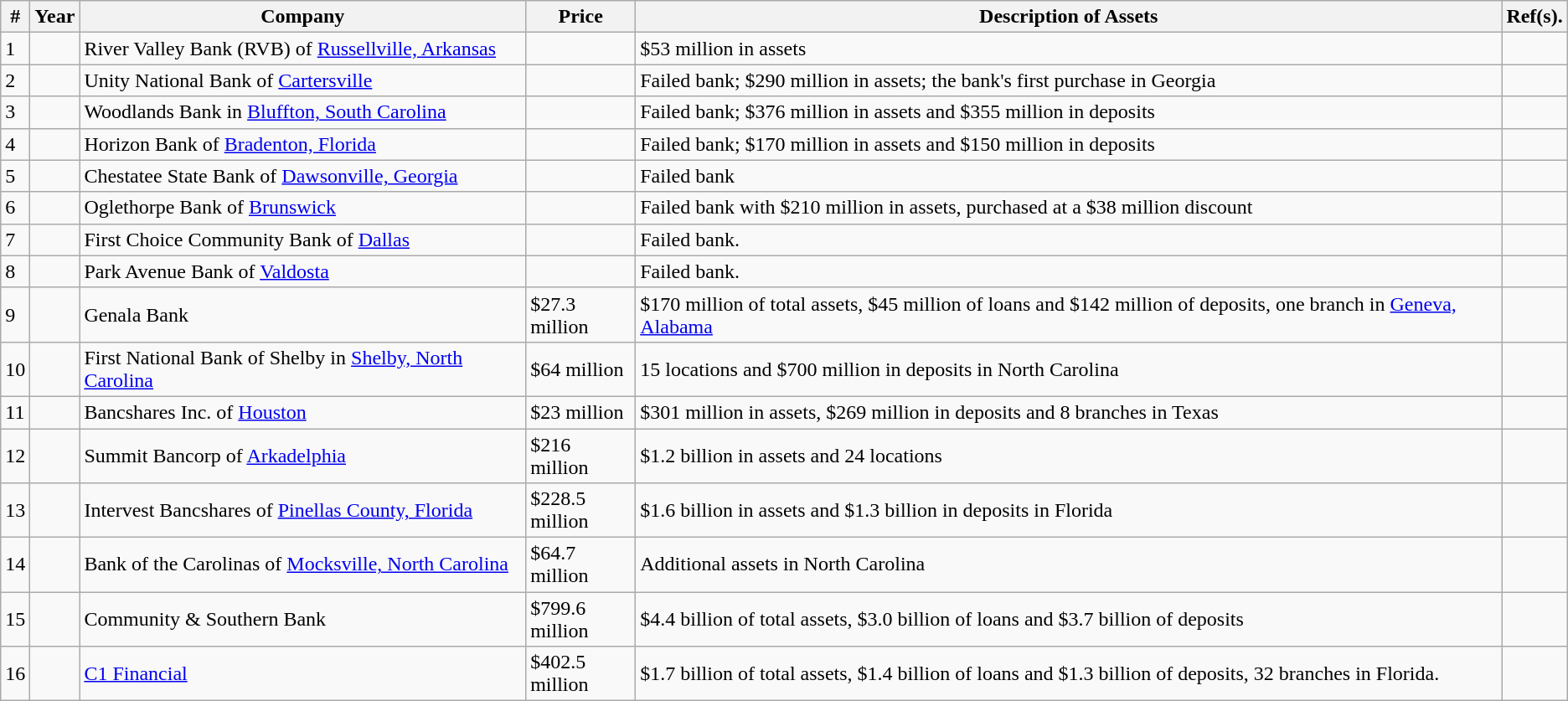<table class="wikitable sortable">
<tr>
<th scope="col">#</th>
<th scope="col">Year</th>
<th scope="col">Company</th>
<th scope="col" style="width:80px;">Price</th>
<th scope="col">Description of Assets</th>
<th scope="col" class="unsortable">Ref(s).</th>
</tr>
<tr>
<td>1</td>
<td></td>
<td>River Valley Bank (RVB) of <a href='#'>Russellville, Arkansas</a></td>
<td></td>
<td>$53 million in assets</td>
<td></td>
</tr>
<tr>
<td>2</td>
<td></td>
<td>Unity National Bank of <a href='#'>Cartersville</a></td>
<td></td>
<td>Failed bank; $290 million in assets; the bank's first purchase in Georgia</td>
<td></td>
</tr>
<tr>
<td>3</td>
<td></td>
<td>Woodlands Bank in <a href='#'>Bluffton, South Carolina</a></td>
<td></td>
<td>Failed bank; $376 million in assets and $355 million in deposits</td>
<td></td>
</tr>
<tr>
<td>4</td>
<td></td>
<td>Horizon Bank of <a href='#'>Bradenton, Florida</a></td>
<td></td>
<td>Failed bank; $170 million in assets and $150 million in deposits</td>
<td></td>
</tr>
<tr>
<td>5</td>
<td></td>
<td>Chestatee State Bank of <a href='#'>Dawsonville, Georgia</a></td>
<td></td>
<td>Failed bank</td>
<td></td>
</tr>
<tr>
<td>6</td>
<td></td>
<td>Oglethorpe Bank of <a href='#'>Brunswick</a></td>
<td></td>
<td>Failed bank with $210 million in assets, purchased at a $38 million discount</td>
<td></td>
</tr>
<tr>
<td>7</td>
<td></td>
<td>First Choice Community Bank of <a href='#'>Dallas</a></td>
<td></td>
<td>Failed bank.</td>
<td></td>
</tr>
<tr>
<td>8</td>
<td></td>
<td>Park Avenue Bank of <a href='#'>Valdosta</a></td>
<td></td>
<td>Failed bank.</td>
<td></td>
</tr>
<tr>
<td>9</td>
<td></td>
<td>Genala Bank</td>
<td>$27.3 million</td>
<td>$170 million of total assets, $45 million of loans and $142 million of deposits, one branch in <a href='#'>Geneva, Alabama</a></td>
<td></td>
</tr>
<tr>
<td>10</td>
<td></td>
<td>First National Bank of Shelby in <a href='#'>Shelby, North Carolina</a></td>
<td>$64 million</td>
<td>15 locations and $700 million in deposits in North Carolina</td>
<td></td>
</tr>
<tr>
<td>11</td>
<td></td>
<td>Bancshares Inc. of <a href='#'>Houston</a></td>
<td>$23 million</td>
<td>$301 million in assets, $269 million in deposits and 8 branches in Texas</td>
<td></td>
</tr>
<tr>
<td>12</td>
<td></td>
<td>Summit Bancorp of <a href='#'>Arkadelphia</a></td>
<td>$216 million</td>
<td>$1.2 billion in assets and 24 locations</td>
<td></td>
</tr>
<tr>
<td>13</td>
<td></td>
<td>Intervest Bancshares of <a href='#'>Pinellas County, Florida</a></td>
<td>$228.5 million</td>
<td>$1.6 billion in assets and $1.3 billion in deposits in Florida</td>
<td></td>
</tr>
<tr>
<td>14</td>
<td></td>
<td>Bank of the Carolinas of <a href='#'>Mocksville, North Carolina</a></td>
<td>$64.7 million</td>
<td>Additional assets in North Carolina</td>
<td></td>
</tr>
<tr>
<td>15</td>
<td></td>
<td>Community & Southern Bank</td>
<td>$799.6 million</td>
<td>$4.4 billion of total assets, $3.0 billion of loans and $3.7 billion of deposits</td>
<td></td>
</tr>
<tr>
<td>16</td>
<td></td>
<td><a href='#'>C1 Financial</a></td>
<td>$402.5 million</td>
<td>$1.7 billion of total assets, $1.4 billion of loans and $1.3 billion of deposits, 32 branches in Florida.</td>
<td></td>
</tr>
</table>
